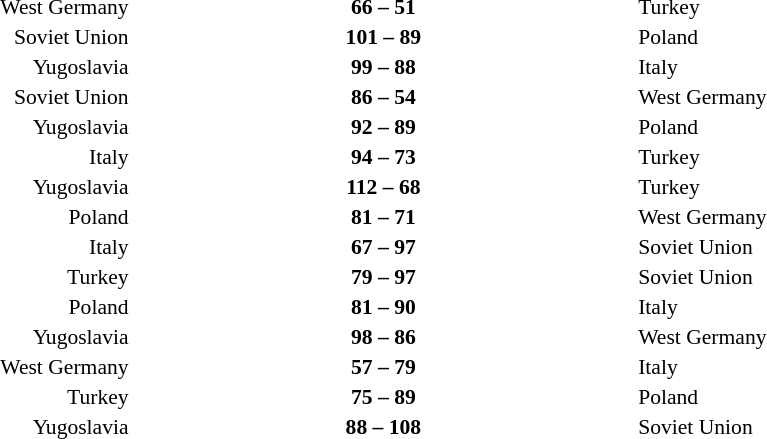<table width=80% cellspacing=1>
<tr>
<th width=20%></th>
<th width=20%></th>
<th width=20%></th>
</tr>
<tr style=font-size:90%>
<td align=right>West Germany</td>
<td align=center><strong>66 – 51</strong></td>
<td>Turkey</td>
</tr>
<tr style=font-size:90%>
<td align=right>Soviet Union</td>
<td align=center><strong>101 – 89</strong></td>
<td>Poland</td>
</tr>
<tr style=font-size:90%>
<td align=right>Yugoslavia</td>
<td align=center><strong>99 – 88</strong></td>
<td>Italy</td>
</tr>
<tr style=font-size:90%>
<td align=right>Soviet Union</td>
<td align=center><strong>86 – 54</strong></td>
<td>West Germany</td>
</tr>
<tr style=font-size:90%>
<td align=right>Yugoslavia</td>
<td align=center><strong>92 – 89</strong></td>
<td>Poland</td>
</tr>
<tr style=font-size:90%>
<td align=right>Italy</td>
<td align=center><strong>94 – 73</strong></td>
<td>Turkey</td>
</tr>
<tr style=font-size:90%>
<td align=right>Yugoslavia</td>
<td align=center><strong>112 – 68</strong></td>
<td>Turkey</td>
</tr>
<tr style=font-size:90%>
<td align=right>Poland</td>
<td align=center><strong>81 – 71</strong></td>
<td>West Germany</td>
</tr>
<tr style=font-size:90%>
<td align=right>Italy</td>
<td align=center><strong>67 – 97</strong></td>
<td>Soviet Union</td>
</tr>
<tr style=font-size:90%>
<td align=right>Turkey</td>
<td align=center><strong>79 – 97</strong></td>
<td>Soviet Union</td>
</tr>
<tr style=font-size:90%>
<td align=right>Poland</td>
<td align=center><strong>81 – 90</strong></td>
<td>Italy</td>
</tr>
<tr style=font-size:90%>
<td align=right>Yugoslavia</td>
<td align=center><strong>98 – 86</strong></td>
<td>West Germany</td>
</tr>
<tr style=font-size:90%>
<td align=right>West Germany</td>
<td align=center><strong>57 – 79</strong></td>
<td>Italy</td>
</tr>
<tr style=font-size:90%>
<td align=right>Turkey</td>
<td align=center><strong>75 – 89</strong></td>
<td>Poland</td>
</tr>
<tr style=font-size:90%>
<td align=right>Yugoslavia</td>
<td align=center><strong>88 – 108</strong></td>
<td>Soviet Union</td>
</tr>
</table>
